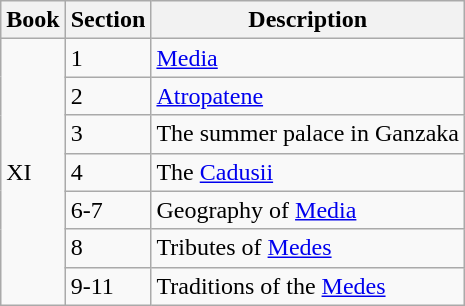<table class="wikitable" style="max-width:45em;">
<tr>
<th>Book</th>
<th>Section</th>
<th>Description</th>
</tr>
<tr>
<td rowspan="7">XI</td>
<td>1</td>
<td><a href='#'>Media</a></td>
</tr>
<tr>
<td>2</td>
<td><a href='#'>Atropatene</a></td>
</tr>
<tr>
<td>3</td>
<td>The summer palace in Ganzaka</td>
</tr>
<tr>
<td>4</td>
<td>The <a href='#'>Cadusii</a></td>
</tr>
<tr>
<td>6-7</td>
<td>Geography of <a href='#'>Media</a></td>
</tr>
<tr>
<td>8</td>
<td>Tributes of <a href='#'>Medes</a></td>
</tr>
<tr>
<td>9-11</td>
<td>Traditions of the <a href='#'>Medes</a></td>
</tr>
</table>
